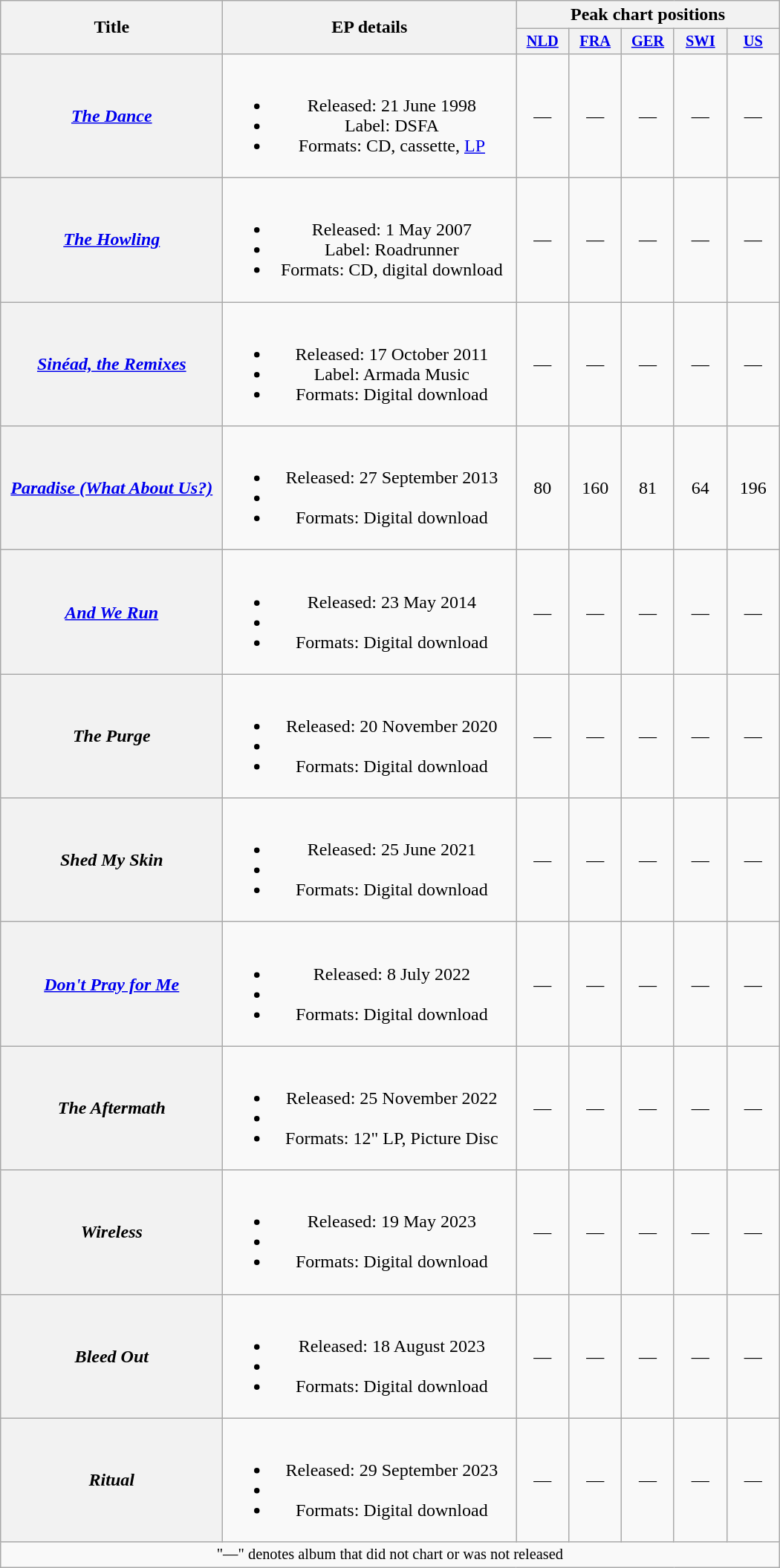<table class="wikitable plainrowheaders" style="text-align:center;">
<tr>
<th scope="col" rowspan="2" style="width:12em;">Title</th>
<th scope="col" rowspan="2" style="width:16em;">EP details</th>
<th scope="col" colspan="5">Peak chart positions</th>
</tr>
<tr>
<th scope="col" style="width:3em;font-size:85%;"><a href='#'>NLD</a><br></th>
<th scope="col" style="width:3em;font-size:85%;"><a href='#'>FRA</a><br></th>
<th scope="col" style="width:3em;font-size:85%;"><a href='#'>GER</a><br></th>
<th scope="col" style="width:3em;font-size:85%;"><a href='#'>SWI</a><br></th>
<th scope="col" style="width:3em;font-size:85%;"><a href='#'>US</a><br></th>
</tr>
<tr>
<th scope="row"><em><a href='#'>The Dance</a></em></th>
<td><br><ul><li>Released: 21 June 1998</li><li>Label: DSFA</li><li>Formats: CD, cassette, <a href='#'>LP</a></li></ul></td>
<td>—</td>
<td>—</td>
<td>—</td>
<td>—</td>
<td>—</td>
</tr>
<tr>
<th scope="row"><em><a href='#'>The Howling</a></em></th>
<td><br><ul><li>Released: 1 May 2007</li><li>Label: Roadrunner</li><li>Formats: CD, digital download</li></ul></td>
<td>—</td>
<td>—</td>
<td>—</td>
<td>—</td>
<td>—</td>
</tr>
<tr>
<th scope="row"><em><a href='#'>Sinéad, the Remixes</a></em></th>
<td><br><ul><li>Released: 17 October 2011</li><li>Label: Armada Music</li><li>Formats: Digital download</li></ul></td>
<td>—</td>
<td>—</td>
<td>—</td>
<td>—</td>
<td>—</td>
</tr>
<tr>
<th scope="row"><em><a href='#'>Paradise (What About Us?)</a></em></th>
<td><br><ul><li>Released: 27 September 2013</li><li></li><li>Formats: Digital download</li></ul></td>
<td>80</td>
<td>160</td>
<td>81</td>
<td>64</td>
<td>196</td>
</tr>
<tr>
<th scope="row"><em><a href='#'>And We Run</a></em></th>
<td><br><ul><li>Released: 23 May 2014</li><li></li><li>Formats: Digital download</li></ul></td>
<td>—</td>
<td>—</td>
<td>—</td>
<td>—</td>
<td>—</td>
</tr>
<tr>
<th scope="row"><em>The Purge</em></th>
<td><br><ul><li>Released: 20 November 2020</li><li></li><li>Formats: Digital download</li></ul></td>
<td>—</td>
<td>—</td>
<td>—</td>
<td>—</td>
<td>—</td>
</tr>
<tr>
<th scope="row"><em>Shed My Skin</em></th>
<td><br><ul><li>Released: 25 June 2021</li><li></li><li>Formats: Digital download</li></ul></td>
<td>—</td>
<td>—</td>
<td>—</td>
<td>—</td>
<td>—</td>
</tr>
<tr>
<th scope="row"><em><a href='#'>Don't Pray for Me</a></em></th>
<td><br><ul><li>Released: 8 July 2022</li><li></li><li>Formats: Digital download</li></ul></td>
<td>—</td>
<td>—</td>
<td>—</td>
<td>—</td>
<td>—</td>
</tr>
<tr>
<th scope="row"><em>The Aftermath</em></th>
<td><br><ul><li>Released: 25 November 2022</li><li></li><li>Formats: 12" LP, Picture Disc</li></ul></td>
<td>—</td>
<td>—</td>
<td>—</td>
<td>—</td>
<td>—</td>
</tr>
<tr>
<th scope="row"><em>Wireless</em></th>
<td><br><ul><li>Released: 19 May 2023</li><li></li><li>Formats: Digital download</li></ul></td>
<td>—</td>
<td>—</td>
<td>—</td>
<td>—</td>
<td>—</td>
</tr>
<tr>
<th scope="row"><em>Bleed Out</em></th>
<td><br><ul><li>Released: 18 August 2023</li><li></li><li>Formats: Digital download</li></ul></td>
<td>—</td>
<td>—</td>
<td>—</td>
<td>—</td>
<td>—</td>
</tr>
<tr>
<th scope="row"><em>Ritual</em></th>
<td><br><ul><li>Released: 29 September 2023</li><li></li><li>Formats: Digital download</li></ul></td>
<td>—</td>
<td>—</td>
<td>—</td>
<td>—</td>
<td>—</td>
</tr>
<tr>
<td colspan="15" style="font-size:85%">"—" denotes album that did not chart or was not released</td>
</tr>
</table>
